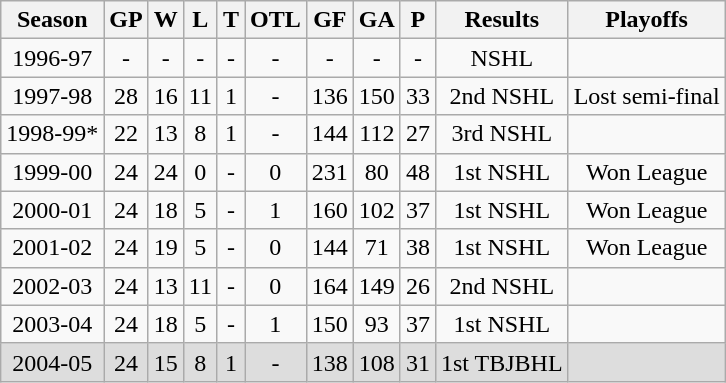<table class="wikitable">
<tr>
<th>Season</th>
<th>GP</th>
<th>W</th>
<th>L</th>
<th>T</th>
<th>OTL</th>
<th>GF</th>
<th>GA</th>
<th>P</th>
<th>Results</th>
<th>Playoffs</th>
</tr>
<tr align="center">
<td>1996-97</td>
<td>-</td>
<td>-</td>
<td>-</td>
<td>-</td>
<td>-</td>
<td>-</td>
<td>-</td>
<td>-</td>
<td>NSHL</td>
<td></td>
</tr>
<tr align="center">
<td>1997-98</td>
<td>28</td>
<td>16</td>
<td>11</td>
<td>1</td>
<td>-</td>
<td>136</td>
<td>150</td>
<td>33</td>
<td>2nd NSHL</td>
<td>Lost semi-final</td>
</tr>
<tr align="center">
<td>1998-99*</td>
<td>22</td>
<td>13</td>
<td>8</td>
<td>1</td>
<td>-</td>
<td>144</td>
<td>112</td>
<td>27</td>
<td>3rd NSHL</td>
<td></td>
</tr>
<tr align="center">
<td>1999-00</td>
<td>24</td>
<td>24</td>
<td>0</td>
<td>-</td>
<td>0</td>
<td>231</td>
<td>80</td>
<td>48</td>
<td>1st NSHL</td>
<td>Won League</td>
</tr>
<tr align="center">
<td>2000-01</td>
<td>24</td>
<td>18</td>
<td>5</td>
<td>-</td>
<td>1</td>
<td>160</td>
<td>102</td>
<td>37</td>
<td>1st NSHL</td>
<td>Won League</td>
</tr>
<tr align="center">
<td>2001-02</td>
<td>24</td>
<td>19</td>
<td>5</td>
<td>-</td>
<td>0</td>
<td>144</td>
<td>71</td>
<td>38</td>
<td>1st NSHL</td>
<td>Won League</td>
</tr>
<tr align="center">
<td>2002-03</td>
<td>24</td>
<td>13</td>
<td>11</td>
<td>-</td>
<td>0</td>
<td>164</td>
<td>149</td>
<td>26</td>
<td>2nd NSHL</td>
<td></td>
</tr>
<tr align="center">
<td>2003-04</td>
<td>24</td>
<td>18</td>
<td>5</td>
<td>-</td>
<td>1</td>
<td>150</td>
<td>93</td>
<td>37</td>
<td>1st NSHL</td>
<td></td>
</tr>
<tr align="center"  bgcolor="#dddddd">
<td>2004-05</td>
<td>24</td>
<td>15</td>
<td>8</td>
<td>1</td>
<td>-</td>
<td>138</td>
<td>108</td>
<td>31</td>
<td>1st TBJBHL</td>
<td></td>
</tr>
</table>
